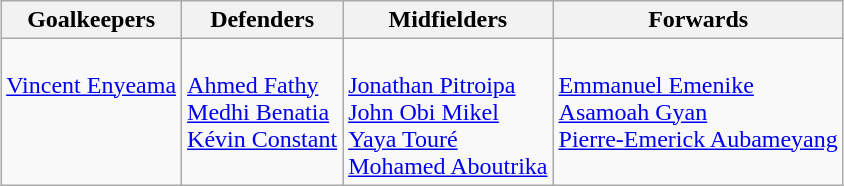<table class="wikitable" style="margin:0 auto">
<tr>
<th>Goalkeepers</th>
<th>Defenders</th>
<th>Midfielders</th>
<th>Forwards</th>
</tr>
<tr>
<td align=left valign=top><br> <a href='#'>Vincent Enyeama</a></td>
<td align=left valign=top><br> <a href='#'>Ahmed Fathy</a><br>
 <a href='#'>Medhi Benatia</a><br>
 <a href='#'>Kévin Constant</a></td>
<td align=left valign=top><br> <a href='#'>Jonathan Pitroipa</a><br>
 <a href='#'>John Obi Mikel</a><br>
 <a href='#'>Yaya Touré</a><br>
 <a href='#'>Mohamed Aboutrika</a></td>
<td align=left valign=top><br> <a href='#'>Emmanuel Emenike</a><br>
 <a href='#'>Asamoah Gyan</a><br>
 <a href='#'>Pierre-Emerick Aubameyang</a></td>
</tr>
</table>
